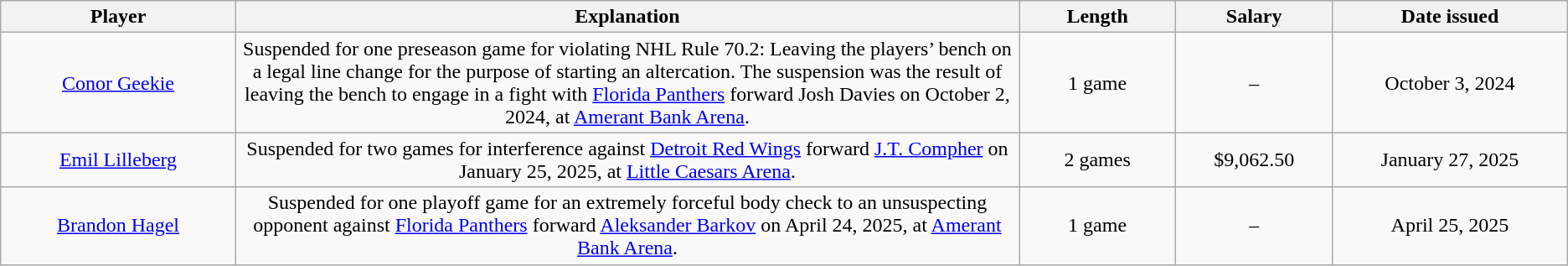<table class="wikitable" style="text-align:center;">
<tr>
<th style="width:15%;">Player</th>
<th style="width:50%;">Explanation</th>
<th style="width:10%;">Length</th>
<th style="width:10%;">Salary</th>
<th style="width:15%;">Date issued</th>
</tr>
<tr>
<td><a href='#'>Conor Geekie</a></td>
<td>Suspended for one preseason game for violating NHL Rule 70.2: Leaving the players’ bench on a legal line change for the purpose of starting an altercation. The suspension was the result of leaving the bench to engage in a fight with <a href='#'>Florida Panthers</a> forward Josh Davies on October 2, 2024, at <a href='#'>Amerant Bank Arena</a>.</td>
<td>1 game</td>
<td>–</td>
<td>October 3, 2024</td>
</tr>
<tr>
<td><a href='#'>Emil Lilleberg</a></td>
<td>Suspended for two games for interference against <a href='#'>Detroit Red Wings</a> forward <a href='#'>J.T. Compher</a> on January 25, 2025, at <a href='#'>Little Caesars Arena</a>.</td>
<td>2 games</td>
<td>$9,062.50</td>
<td>January 27, 2025</td>
</tr>
<tr>
<td><a href='#'>Brandon Hagel</a></td>
<td>Suspended for one playoff game for an extremely forceful body check to an unsuspecting opponent against <a href='#'>Florida Panthers</a> forward <a href='#'>Aleksander Barkov</a> on April 24, 2025, at <a href='#'>Amerant Bank Arena</a>.</td>
<td>1 game</td>
<td>–</td>
<td>April 25, 2025</td>
</tr>
</table>
